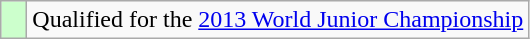<table class="wikitable" style="text-align: left;">
<tr>
<td width=10px bgcolor=#ccffcc></td>
<td>Qualified for the <a href='#'>2013 World Junior Championship</a></td>
</tr>
</table>
